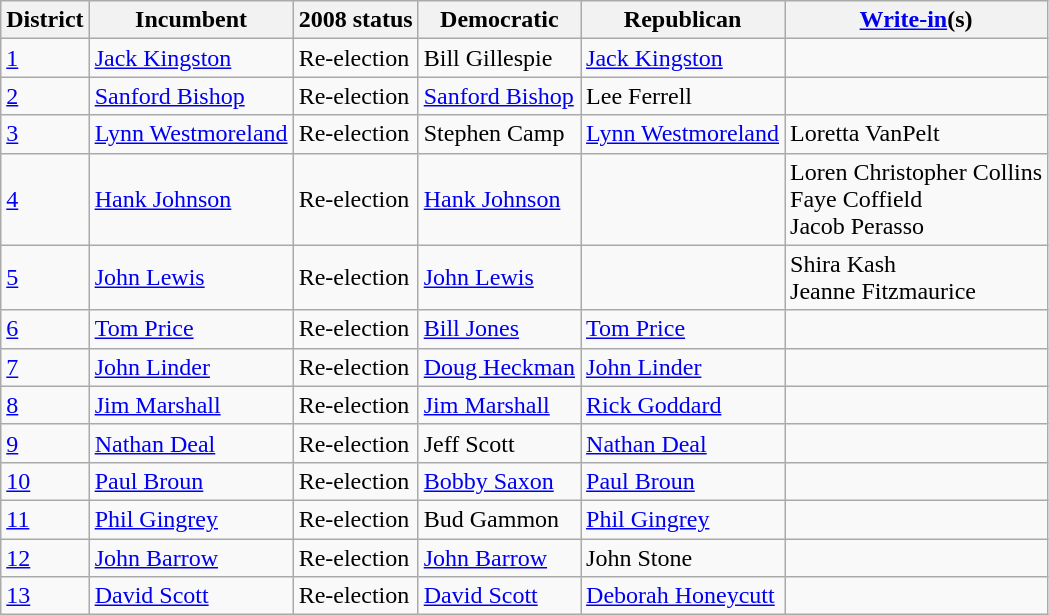<table class="wikitable">
<tr>
<th>District</th>
<th>Incumbent</th>
<th>2008 status</th>
<th>Democratic</th>
<th>Republican</th>
<th><a href='#'>Write-in</a>(s)</th>
</tr>
<tr>
<td><a href='#'>1</a></td>
<td><a href='#'>Jack Kingston</a></td>
<td>Re-election</td>
<td>Bill Gillespie</td>
<td><a href='#'>Jack Kingston</a></td>
<td></td>
</tr>
<tr>
<td><a href='#'>2</a></td>
<td><a href='#'>Sanford Bishop</a></td>
<td>Re-election</td>
<td><a href='#'>Sanford Bishop</a></td>
<td>Lee Ferrell</td>
<td></td>
</tr>
<tr>
<td><a href='#'>3</a></td>
<td><a href='#'>Lynn Westmoreland</a></td>
<td>Re-election</td>
<td>Stephen Camp</td>
<td><a href='#'>Lynn Westmoreland</a></td>
<td>Loretta VanPelt</td>
</tr>
<tr>
<td><a href='#'>4</a></td>
<td><a href='#'>Hank Johnson</a></td>
<td>Re-election</td>
<td><a href='#'>Hank Johnson</a></td>
<td></td>
<td>Loren Christopher Collins<br>Faye Coffield<br>Jacob Perasso</td>
</tr>
<tr>
<td><a href='#'>5</a></td>
<td><a href='#'>John Lewis</a></td>
<td>Re-election</td>
<td><a href='#'>John Lewis</a></td>
<td></td>
<td>Shira Kash<br>Jeanne Fitzmaurice</td>
</tr>
<tr>
<td><a href='#'>6</a></td>
<td><a href='#'>Tom Price</a></td>
<td>Re-election</td>
<td><a href='#'>Bill Jones</a></td>
<td><a href='#'>Tom Price</a></td>
<td></td>
</tr>
<tr>
<td><a href='#'>7</a></td>
<td><a href='#'>John Linder</a></td>
<td>Re-election</td>
<td><a href='#'>Doug Heckman</a></td>
<td><a href='#'>John Linder</a></td>
<td></td>
</tr>
<tr>
<td><a href='#'>8</a></td>
<td><a href='#'>Jim Marshall</a></td>
<td>Re-election</td>
<td><a href='#'>Jim Marshall</a></td>
<td><a href='#'>Rick Goddard</a></td>
<td></td>
</tr>
<tr>
<td><a href='#'>9</a></td>
<td><a href='#'>Nathan Deal</a></td>
<td>Re-election</td>
<td>Jeff Scott</td>
<td><a href='#'>Nathan Deal</a></td>
<td></td>
</tr>
<tr>
<td><a href='#'>10</a></td>
<td><a href='#'>Paul Broun</a></td>
<td>Re-election</td>
<td><a href='#'>Bobby Saxon</a></td>
<td><a href='#'>Paul Broun</a></td>
<td></td>
</tr>
<tr>
<td><a href='#'>11</a></td>
<td><a href='#'>Phil Gingrey</a></td>
<td>Re-election</td>
<td>Bud Gammon</td>
<td><a href='#'>Phil Gingrey</a></td>
<td></td>
</tr>
<tr>
<td><a href='#'>12</a></td>
<td><a href='#'>John Barrow</a></td>
<td>Re-election</td>
<td><a href='#'>John Barrow</a></td>
<td>John Stone</td>
<td></td>
</tr>
<tr>
<td><a href='#'>13</a></td>
<td><a href='#'>David Scott</a></td>
<td>Re-election</td>
<td><a href='#'>David Scott</a></td>
<td><a href='#'>Deborah Honeycutt</a></td>
<td></td>
</tr>
</table>
